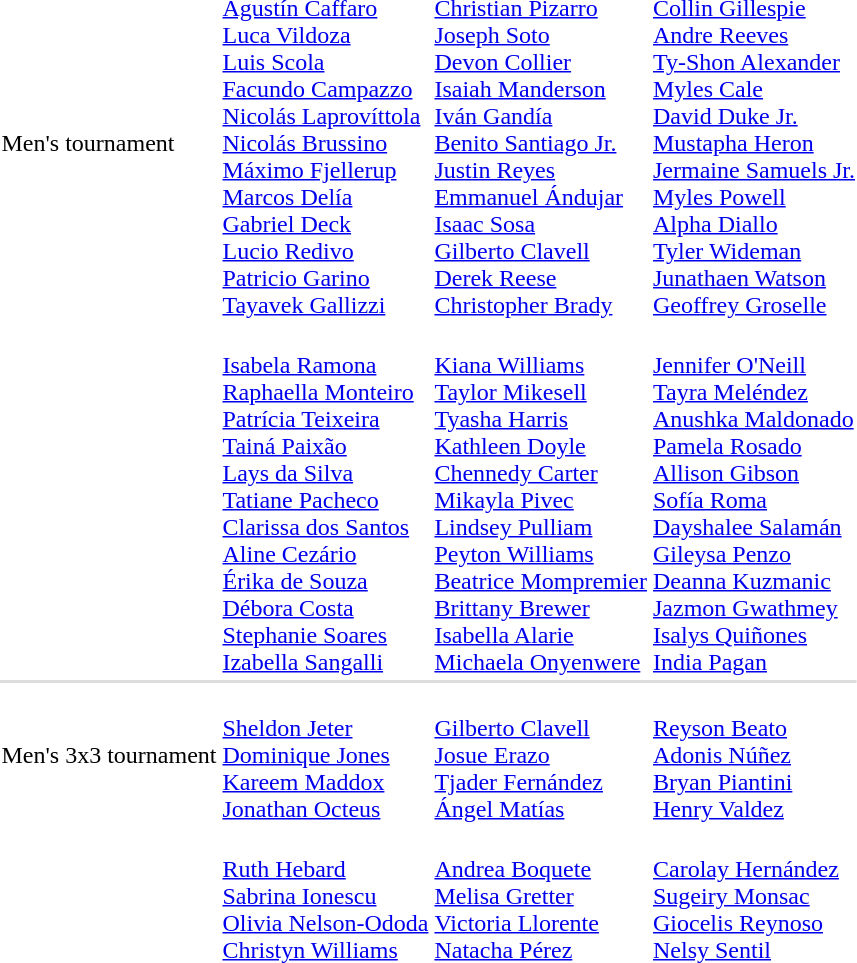<table>
<tr>
<td>Men's tournament<br></td>
<td><br><a href='#'>Agustín Caffaro</a><br><a href='#'>Luca Vildoza</a><br><a href='#'>Luis Scola</a><br><a href='#'>Facundo Campazzo</a><br><a href='#'>Nicolás Laprovíttola</a><br><a href='#'>Nicolás Brussino</a><br><a href='#'>Máximo Fjellerup</a><br><a href='#'>Marcos Delía</a><br><a href='#'>Gabriel Deck</a><br><a href='#'>Lucio Redivo</a><br><a href='#'>Patricio Garino</a><br><a href='#'>Tayavek Gallizzi</a></td>
<td><br><a href='#'>Christian Pizarro</a><br><a href='#'>Joseph Soto</a><br><a href='#'>Devon Collier</a><br><a href='#'>Isaiah Manderson</a><br><a href='#'>Iván Gandía</a><br><a href='#'>Benito Santiago Jr.</a><br><a href='#'>Justin Reyes</a><br><a href='#'>Emmanuel Ándujar</a><br><a href='#'>Isaac Sosa</a><br><a href='#'>Gilberto Clavell</a><br><a href='#'>Derek Reese</a><br><a href='#'>Christopher Brady</a></td>
<td><br><a href='#'>Collin Gillespie</a><br><a href='#'>Andre Reeves</a><br><a href='#'>Ty-Shon Alexander</a><br><a href='#'>Myles Cale</a><br><a href='#'>David Duke Jr.</a><br><a href='#'>Mustapha Heron</a><br><a href='#'>Jermaine Samuels Jr.</a><br><a href='#'>Myles Powell</a><br><a href='#'>Alpha Diallo</a><br><a href='#'>Tyler Wideman</a><br><a href='#'>Junathaen Watson</a><br><a href='#'>Geoffrey Groselle</a></td>
</tr>
<tr>
<td><br></td>
<td><br><a href='#'>Isabela Ramona</a><br><a href='#'>Raphaella Monteiro</a><br><a href='#'>Patrícia Teixeira</a><br><a href='#'>Tainá Paixão</a><br><a href='#'>Lays da Silva</a><br><a href='#'>Tatiane Pacheco</a><br><a href='#'>Clarissa dos Santos</a><br><a href='#'>Aline Cezário</a><br><a href='#'>Érika de Souza</a><br><a href='#'>Débora Costa</a><br><a href='#'>Stephanie Soares</a><br><a href='#'>Izabella Sangalli</a></td>
<td><br><a href='#'>Kiana Williams</a><br><a href='#'>Taylor Mikesell</a><br><a href='#'>Tyasha Harris</a><br><a href='#'>Kathleen Doyle</a><br><a href='#'>Chennedy Carter</a><br><a href='#'>Mikayla Pivec</a><br><a href='#'>Lindsey Pulliam</a><br><a href='#'>Peyton Williams</a><br><a href='#'>Beatrice Mompremier</a><br><a href='#'>Brittany Brewer</a><br><a href='#'>Isabella Alarie</a><br><a href='#'>Michaela Onyenwere</a></td>
<td><br><a href='#'>Jennifer O'Neill</a><br><a href='#'>Tayra Meléndez</a><br><a href='#'>Anushka Maldonado</a><br><a href='#'>Pamela Rosado</a><br><a href='#'>Allison Gibson</a><br><a href='#'>Sofía Roma</a><br><a href='#'>Dayshalee Salamán</a><br><a href='#'>Gileysa Penzo</a><br><a href='#'>Deanna Kuzmanic</a><br><a href='#'>Jazmon Gwathmey</a><br><a href='#'>Isalys Quiñones</a><br><a href='#'>India Pagan</a></td>
</tr>
<tr bgcolor=#DDDDDD>
<td colspan=7></td>
</tr>
<tr>
<td>Men's 3x3 tournament<br></td>
<td><br><a href='#'>Sheldon Jeter</a><br><a href='#'>Dominique Jones</a><br><a href='#'>Kareem Maddox</a><br><a href='#'>Jonathan Octeus</a></td>
<td><br><a href='#'>Gilberto Clavell</a><br><a href='#'>Josue Erazo</a><br><a href='#'>Tjader Fernández</a><br><a href='#'>Ángel Matías</a></td>
<td><br><a href='#'>Reyson Beato</a><br><a href='#'>Adonis Núñez</a><br><a href='#'>Bryan Piantini</a><br><a href='#'>Henry Valdez</a></td>
</tr>
<tr>
<td><br></td>
<td><br><a href='#'>Ruth Hebard</a><br><a href='#'>Sabrina Ionescu</a><br><a href='#'>Olivia Nelson-Ododa</a><br><a href='#'>Christyn Williams</a></td>
<td><br><a href='#'>Andrea Boquete</a><br><a href='#'>Melisa Gretter</a><br><a href='#'>Victoria Llorente</a><br><a href='#'>Natacha Pérez</a></td>
<td><br><a href='#'>Carolay Hernández</a><br><a href='#'>Sugeiry Monsac</a><br><a href='#'>Giocelis Reynoso</a><br><a href='#'>Nelsy Sentil</a></td>
</tr>
</table>
